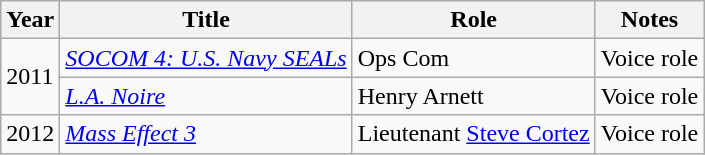<table class="wikitable">
<tr>
<th>Year</th>
<th>Title</th>
<th>Role</th>
<th>Notes</th>
</tr>
<tr>
<td rowspan="2">2011</td>
<td><em><a href='#'>SOCOM 4: U.S. Navy SEALs</a></em></td>
<td>Ops Com</td>
<td>Voice role</td>
</tr>
<tr>
<td><em><a href='#'>L.A. Noire</a></em></td>
<td>Henry Arnett</td>
<td>Voice role</td>
</tr>
<tr>
<td>2012</td>
<td><em><a href='#'>Mass Effect 3</a></em></td>
<td>Lieutenant <a href='#'>Steve Cortez</a></td>
<td>Voice role</td>
</tr>
</table>
